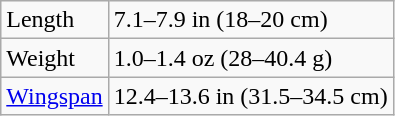<table class="wikitable">
<tr>
<td>Length</td>
<td>7.1–7.9 in (18–20 cm)</td>
</tr>
<tr>
<td>Weight</td>
<td>1.0–1.4 oz (28–40.4 g)</td>
</tr>
<tr>
<td><a href='#'>Wingspan</a></td>
<td>12.4–13.6 in (31.5–34.5 cm)</td>
</tr>
</table>
